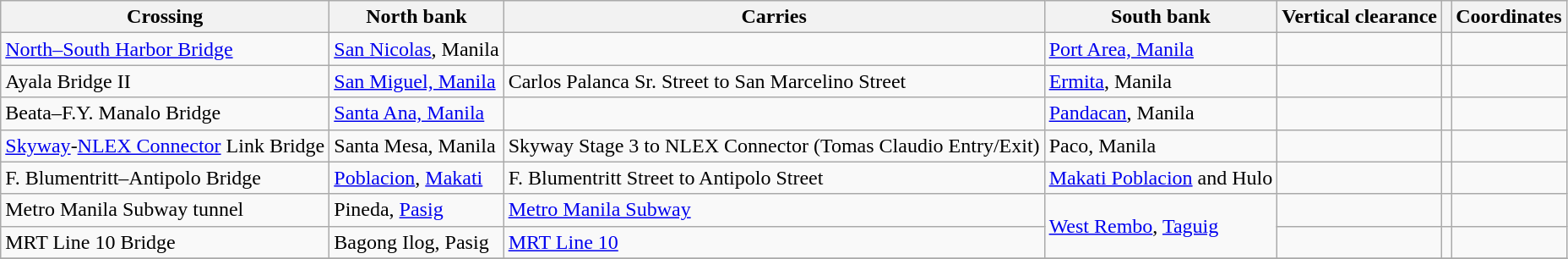<table class=wikitable>
<tr>
<th>Crossing</th>
<th>North bank</th>
<th>Carries</th>
<th>South bank</th>
<th>Vertical clearance</th>
<th></th>
<th>Coordinates</th>
</tr>
<tr>
<td><a href='#'>North–South Harbor Bridge</a></td>
<td><a href='#'>San Nicolas</a>, Manila</td>
<td></td>
<td><a href='#'>Port Area, Manila</a></td>
<td></td>
<td></td>
<td></td>
</tr>
<tr>
<td>Ayala Bridge II</td>
<td><a href='#'>San Miguel, Manila</a></td>
<td>Carlos Palanca Sr. Street to San Marcelino Street</td>
<td><a href='#'>Ermita</a>, Manila</td>
<td></td>
<td></td>
<td></td>
</tr>
<tr>
<td>Beata–F.Y. Manalo Bridge</td>
<td><a href='#'>Santa Ana, Manila</a></td>
<td></td>
<td><a href='#'>Pandacan</a>, Manila</td>
<td></td>
<td></td>
<td></td>
</tr>
<tr>
<td><a href='#'>Skyway</a>-<a href='#'>NLEX Connector</a> Link Bridge</td>
<td>Santa Mesa, Manila</td>
<td>Skyway Stage 3 to NLEX Connector (Tomas Claudio Entry/Exit)</td>
<td>Paco, Manila</td>
<td></td>
<td></td>
<td></td>
</tr>
<tr>
<td>F. Blumentritt–Antipolo Bridge</td>
<td><a href='#'>Poblacion</a>, <a href='#'>Makati</a></td>
<td>F. Blumentritt Street to Antipolo Street</td>
<td><a href='#'>Makati Poblacion</a> and Hulo</td>
<td></td>
<td></td>
<td></td>
</tr>
<tr>
<td>Metro Manila Subway tunnel</td>
<td>Pineda, <a href='#'>Pasig</a></td>
<td><a href='#'>Metro Manila Subway</a></td>
<td rowspan="2"><a href='#'>West Rembo</a>, <a href='#'>Taguig</a></td>
<td></td>
<td></td>
<td></td>
</tr>
<tr>
<td>MRT Line 10 Bridge</td>
<td>Bagong Ilog, Pasig</td>
<td><a href='#'>MRT Line 10</a></td>
<td></td>
<td></td>
<td></td>
</tr>
<tr>
</tr>
</table>
